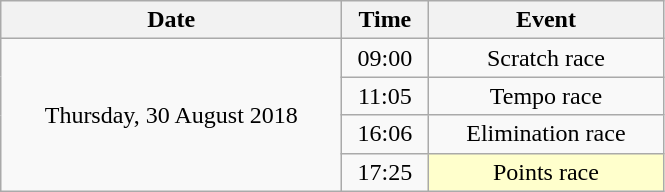<table class = "wikitable" style="text-align:center;">
<tr>
<th width=220>Date</th>
<th width=50>Time</th>
<th width=150>Event</th>
</tr>
<tr>
<td rowspan=4>Thursday, 30 August 2018</td>
<td>09:00</td>
<td>Scratch race</td>
</tr>
<tr>
<td>11:05</td>
<td>Tempo race</td>
</tr>
<tr>
<td>16:06</td>
<td>Elimination race</td>
</tr>
<tr>
<td>17:25</td>
<td bgcolor=ffffcc>Points race</td>
</tr>
</table>
